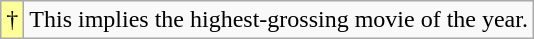<table class="wikitable">
<tr>
<td style="background-color:#FFFF99">†</td>
<td>This implies the highest-grossing movie of the year.</td>
</tr>
</table>
